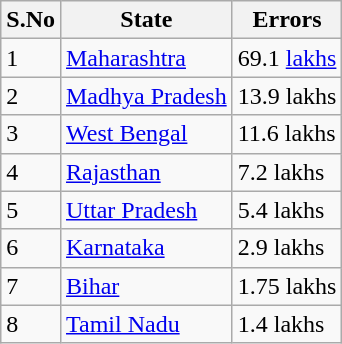<table class="wikitable">
<tr>
<th>S.No</th>
<th>State</th>
<th>Errors</th>
</tr>
<tr>
<td>1</td>
<td><a href='#'>Maharashtra</a></td>
<td>69.1 <a href='#'>lakhs</a></td>
</tr>
<tr>
<td>2</td>
<td><a href='#'>Madhya Pradesh</a></td>
<td>13.9 lakhs</td>
</tr>
<tr>
<td>3</td>
<td><a href='#'>West Bengal</a></td>
<td>11.6 lakhs</td>
</tr>
<tr>
<td>4</td>
<td><a href='#'>Rajasthan</a></td>
<td>7.2 lakhs</td>
</tr>
<tr>
<td>5</td>
<td><a href='#'>Uttar Pradesh</a></td>
<td>5.4 lakhs</td>
</tr>
<tr>
<td>6</td>
<td><a href='#'>Karnataka</a></td>
<td>2.9 lakhs</td>
</tr>
<tr>
<td>7</td>
<td><a href='#'>Bihar</a></td>
<td>1.75 lakhs</td>
</tr>
<tr>
<td>8</td>
<td><a href='#'>Tamil Nadu</a></td>
<td>1.4 lakhs</td>
</tr>
</table>
